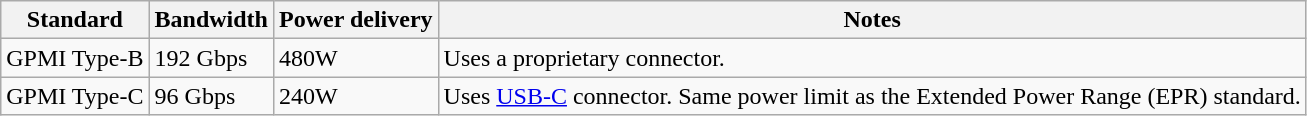<table class="wikitable">
<tr>
<th>Standard</th>
<th>Bandwidth</th>
<th>Power delivery</th>
<th>Notes</th>
</tr>
<tr>
<td colspan="1">GPMI Type-B</td>
<td colspan="1">192 Gbps</td>
<td colspan="1">480W</td>
<td>Uses a proprietary connector.</td>
</tr>
<tr>
<td colspan="1">GPMI Type-C</td>
<td colspan="1">96 Gbps</td>
<td colspan="1">240W</td>
<td>Uses <a href='#'>USB-C</a> connector. Same power limit as the Extended Power Range (EPR) standard.</td>
</tr>
</table>
